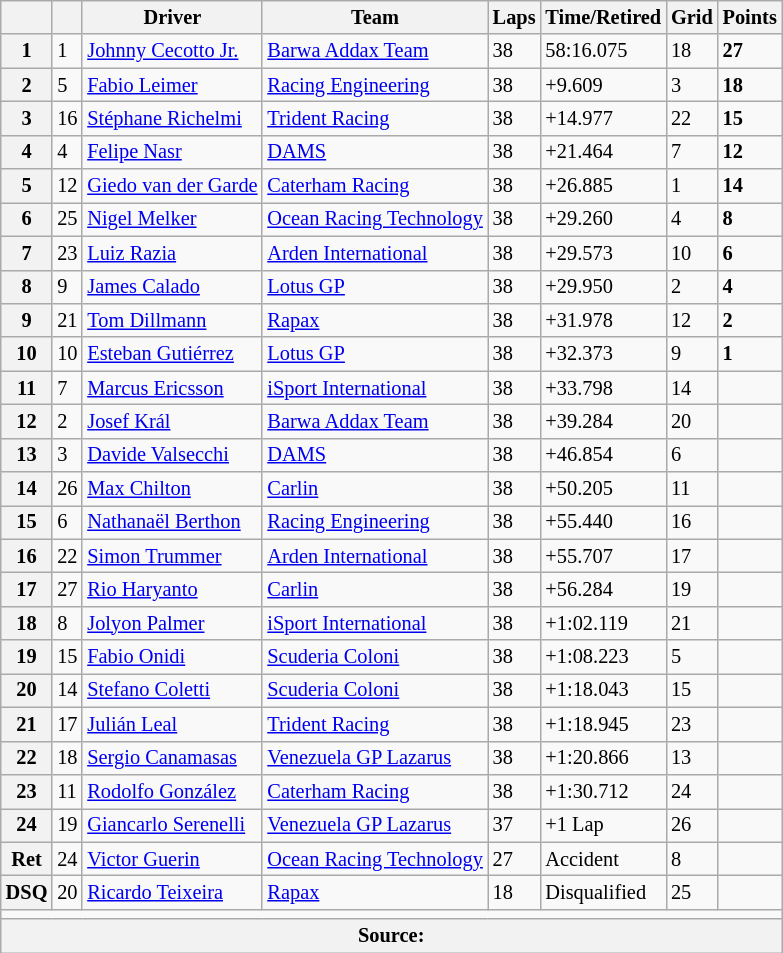<table class="wikitable" style="font-size:85%">
<tr>
<th></th>
<th></th>
<th>Driver</th>
<th>Team</th>
<th>Laps</th>
<th>Time/Retired</th>
<th>Grid</th>
<th>Points</th>
</tr>
<tr>
<th>1</th>
<td>1</td>
<td> <a href='#'>Johnny Cecotto Jr.</a></td>
<td><a href='#'>Barwa Addax Team</a></td>
<td>38</td>
<td>58:16.075</td>
<td>18</td>
<td><strong>27 </strong></td>
</tr>
<tr>
<th>2</th>
<td>5</td>
<td> <a href='#'>Fabio Leimer</a></td>
<td><a href='#'>Racing Engineering</a></td>
<td>38</td>
<td>+9.609</td>
<td>3</td>
<td><strong>18</strong></td>
</tr>
<tr>
<th>3</th>
<td>16</td>
<td> <a href='#'>Stéphane Richelmi</a></td>
<td><a href='#'>Trident Racing</a></td>
<td>38</td>
<td>+14.977</td>
<td>22</td>
<td><strong>15</strong></td>
</tr>
<tr>
<th>4</th>
<td>4</td>
<td> <a href='#'>Felipe Nasr</a></td>
<td><a href='#'>DAMS</a></td>
<td>38</td>
<td>+21.464</td>
<td>7</td>
<td><strong>12</strong></td>
</tr>
<tr>
<th>5</th>
<td>12</td>
<td> <a href='#'>Giedo van der Garde</a></td>
<td><a href='#'>Caterham Racing</a></td>
<td>38</td>
<td>+26.885</td>
<td>1</td>
<td><strong>14 </strong></td>
</tr>
<tr>
<th>6</th>
<td>25</td>
<td> <a href='#'>Nigel Melker</a></td>
<td><a href='#'>Ocean Racing Technology</a></td>
<td>38</td>
<td>+29.260</td>
<td>4</td>
<td><strong>8</strong></td>
</tr>
<tr>
<th>7</th>
<td>23</td>
<td> <a href='#'>Luiz Razia</a></td>
<td><a href='#'>Arden International</a></td>
<td>38</td>
<td>+29.573</td>
<td>10</td>
<td><strong>6</strong></td>
</tr>
<tr>
<th>8</th>
<td>9</td>
<td> <a href='#'>James Calado</a></td>
<td><a href='#'>Lotus GP</a></td>
<td>38</td>
<td>+29.950</td>
<td>2</td>
<td><strong>4</strong></td>
</tr>
<tr>
<th>9</th>
<td>21</td>
<td> <a href='#'>Tom Dillmann</a></td>
<td><a href='#'>Rapax</a></td>
<td>38</td>
<td>+31.978</td>
<td>12</td>
<td><strong>2</strong></td>
</tr>
<tr>
<th>10</th>
<td>10</td>
<td> <a href='#'>Esteban Gutiérrez</a></td>
<td><a href='#'>Lotus GP</a></td>
<td>38</td>
<td>+32.373</td>
<td>9</td>
<td><strong>1</strong></td>
</tr>
<tr>
<th>11</th>
<td>7</td>
<td> <a href='#'>Marcus Ericsson</a></td>
<td><a href='#'>iSport International</a></td>
<td>38</td>
<td>+33.798</td>
<td>14</td>
<td></td>
</tr>
<tr>
<th>12</th>
<td>2</td>
<td> <a href='#'>Josef Král</a></td>
<td><a href='#'>Barwa Addax Team</a></td>
<td>38</td>
<td>+39.284</td>
<td>20</td>
<td></td>
</tr>
<tr>
<th>13</th>
<td>3</td>
<td> <a href='#'>Davide Valsecchi</a></td>
<td><a href='#'>DAMS</a></td>
<td>38</td>
<td>+46.854</td>
<td>6</td>
<td></td>
</tr>
<tr>
<th>14</th>
<td>26</td>
<td> <a href='#'>Max Chilton</a></td>
<td><a href='#'>Carlin</a></td>
<td>38</td>
<td>+50.205</td>
<td>11</td>
<td></td>
</tr>
<tr>
<th>15</th>
<td>6</td>
<td> <a href='#'>Nathanaël Berthon</a></td>
<td><a href='#'>Racing Engineering</a></td>
<td>38</td>
<td>+55.440</td>
<td>16</td>
<td></td>
</tr>
<tr>
<th>16</th>
<td>22</td>
<td> <a href='#'>Simon Trummer</a></td>
<td><a href='#'>Arden International</a></td>
<td>38</td>
<td>+55.707</td>
<td>17</td>
<td></td>
</tr>
<tr>
<th>17</th>
<td>27</td>
<td> <a href='#'>Rio Haryanto</a></td>
<td><a href='#'>Carlin</a></td>
<td>38</td>
<td>+56.284</td>
<td>19</td>
<td></td>
</tr>
<tr>
<th>18</th>
<td>8</td>
<td> <a href='#'>Jolyon Palmer</a></td>
<td><a href='#'>iSport International</a></td>
<td>38</td>
<td>+1:02.119</td>
<td>21</td>
<td></td>
</tr>
<tr>
<th>19</th>
<td>15</td>
<td> <a href='#'>Fabio Onidi</a></td>
<td><a href='#'>Scuderia Coloni</a></td>
<td>38</td>
<td>+1:08.223</td>
<td>5</td>
<td></td>
</tr>
<tr>
<th>20</th>
<td>14</td>
<td> <a href='#'>Stefano Coletti</a></td>
<td><a href='#'>Scuderia Coloni</a></td>
<td>38</td>
<td>+1:18.043</td>
<td>15</td>
<td></td>
</tr>
<tr>
<th>21</th>
<td>17</td>
<td> <a href='#'>Julián Leal</a></td>
<td><a href='#'>Trident Racing</a></td>
<td>38</td>
<td>+1:18.945</td>
<td>23</td>
<td></td>
</tr>
<tr>
<th>22</th>
<td>18</td>
<td> <a href='#'>Sergio Canamasas</a></td>
<td><a href='#'>Venezuela GP Lazarus</a></td>
<td>38</td>
<td>+1:20.866</td>
<td>13</td>
<td></td>
</tr>
<tr>
<th>23</th>
<td>11</td>
<td> <a href='#'>Rodolfo González</a></td>
<td><a href='#'>Caterham Racing</a></td>
<td>38</td>
<td>+1:30.712</td>
<td>24</td>
<td></td>
</tr>
<tr>
<th>24</th>
<td>19</td>
<td> <a href='#'>Giancarlo Serenelli</a></td>
<td><a href='#'>Venezuela GP Lazarus</a></td>
<td>37</td>
<td>+1 Lap</td>
<td>26</td>
<td></td>
</tr>
<tr>
<th>Ret</th>
<td>24</td>
<td> <a href='#'>Victor Guerin</a></td>
<td><a href='#'>Ocean Racing Technology</a></td>
<td>27</td>
<td>Accident</td>
<td>8</td>
<td></td>
</tr>
<tr>
<th>DSQ</th>
<td>20</td>
<td> <a href='#'>Ricardo Teixeira</a></td>
<td><a href='#'>Rapax</a></td>
<td>18</td>
<td>Disqualified</td>
<td>25</td>
<td></td>
</tr>
<tr>
<td colspan=8></td>
</tr>
<tr>
<th colspan=8>Source:</th>
</tr>
</table>
